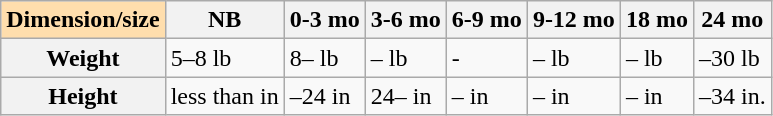<table class="wikitable">
<tr>
<th style="background:#ffdead;">Dimension/size</th>
<th>NB</th>
<th>0-3 mo</th>
<th>3-6 mo</th>
<th>6-9 mo</th>
<th>9-12 mo</th>
<th>18 mo</th>
<th>24 mo</th>
</tr>
<tr>
<th>Weight</th>
<td>5–8 lb</td>
<td>8– lb</td>
<td>– lb</td>
<td>-</td>
<td>– lb</td>
<td>– lb</td>
<td>–30 lb</td>
</tr>
<tr>
<th>Height</th>
<td>less than  in</td>
<td>–24 in</td>
<td>24– in</td>
<td>– in</td>
<td>– in</td>
<td>– in</td>
<td>–34 in.</td>
</tr>
</table>
